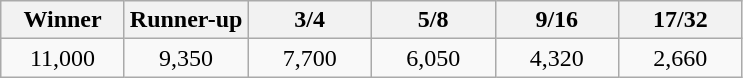<table class="wikitable" style="text-align:center">
<tr>
<th width="75">Winner</th>
<th width="75">Runner-up</th>
<th width="75">3/4</th>
<th width="75">5/8</th>
<th width="75">9/16</th>
<th width="75">17/32</th>
</tr>
<tr>
<td>11,000</td>
<td>9,350</td>
<td>7,700</td>
<td>6,050</td>
<td>4,320</td>
<td>2,660</td>
</tr>
</table>
